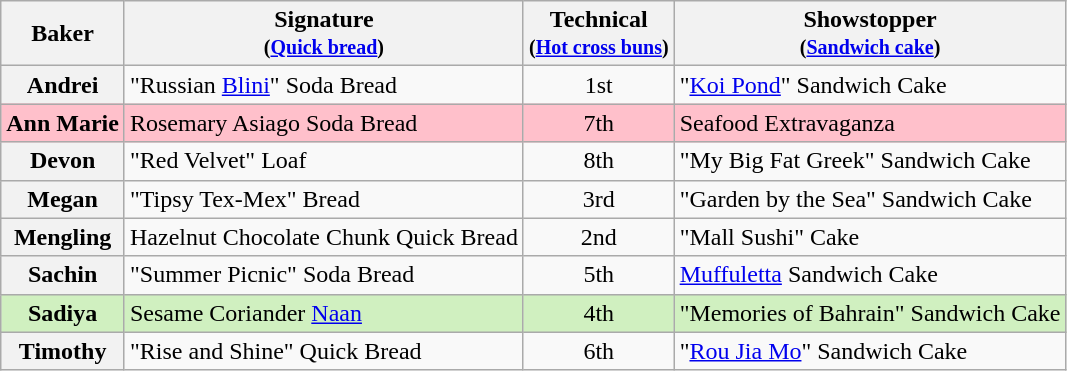<table class="wikitable sortable" style="text-align:left;">
<tr>
<th scope="col">Baker</th>
<th scope="col" class="unsortable">Signature<br><small>(<a href='#'>Quick bread</a>)</small></th>
<th scope="col">Technical<br><small>(<a href='#'>Hot cross buns</a>)</small></th>
<th scope="col" class="unsortable">Showstopper<br><small>(<a href='#'>Sandwich cake</a>)</small></th>
</tr>
<tr>
<th scope="row">Andrei</th>
<td>"Russian <a href='#'>Blini</a>" Soda Bread</td>
<td align="center">1st</td>
<td>"<a href='#'>Koi Pond</a>" Sandwich Cake</td>
</tr>
<tr style="background:pink;">
<th scope="row" style="background:pink;">Ann Marie</th>
<td>Rosemary Asiago Soda Bread</td>
<td align="center">7th</td>
<td>Seafood Extravaganza</td>
</tr>
<tr>
<th scope="row">Devon</th>
<td>"Red Velvet" Loaf</td>
<td align="center">8th</td>
<td>"My Big Fat Greek" Sandwich Cake</td>
</tr>
<tr>
<th scope="row">Megan</th>
<td>"Tipsy Tex-Mex" Bread</td>
<td align="center">3rd</td>
<td>"Garden by the Sea" Sandwich Cake</td>
</tr>
<tr>
<th scope="row">Mengling</th>
<td>Hazelnut Chocolate Chunk Quick Bread</td>
<td align="center">2nd</td>
<td>"Mall Sushi" Cake</td>
</tr>
<tr>
<th scope="row">Sachin</th>
<td>"Summer Picnic" Soda Bread</td>
<td align="center">5th</td>
<td><a href='#'>Muffuletta</a> Sandwich Cake</td>
</tr>
<tr style="background:#d0f0c0;">
<th scope="row" style="background:#d0f0c0;">Sadiya</th>
<td>Sesame Coriander <a href='#'>Naan</a></td>
<td align="center">4th</td>
<td>"Memories of Bahrain" Sandwich Cake</td>
</tr>
<tr>
<th scope="row">Timothy</th>
<td>"Rise and Shine" Quick Bread</td>
<td align="center">6th</td>
<td>"<a href='#'>Rou Jia Mo</a>" Sandwich Cake</td>
</tr>
</table>
